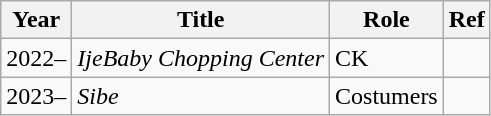<table class="wikitable sortable">
<tr>
<th scope="col">Year</th>
<th scope="col">Title</th>
<th scope="col">Role</th>
<th scope="col" class="unsortable">Ref</th>
</tr>
<tr>
<td>2022–</td>
<td><em>IjeBaby Chopping Center</em></td>
<td>CK</td>
<td></td>
</tr>
<tr>
<td>2023–</td>
<td><em>Sibe</em></td>
<td>Costumers</td>
<td></td>
</tr>
</table>
